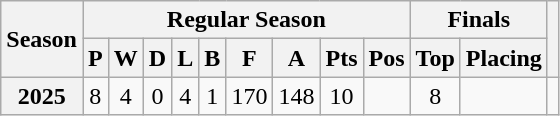<table class="wikitable" style="text-align: center">
<tr>
<th rowspan="2" scope="col">Season</th>
<th colspan="9" scope="col">Regular Season</th>
<th colspan="2" scope="col">Finals</th>
<th rowspan="2"></th>
</tr>
<tr>
<th scope="col">P</th>
<th scope="col">W</th>
<th scope="col">D</th>
<th scope="col">L</th>
<th scope="col">B</th>
<th scope="col">F</th>
<th scope="col">A</th>
<th scope="col">Pts</th>
<th scope="col">Pos</th>
<th scope="col">Top</th>
<th scope="col">Placing</th>
</tr>
<tr>
<th scope="row">2025</th>
<td>8</td>
<td>4</td>
<td>0</td>
<td>4</td>
<td>1</td>
<td>170</td>
<td>148</td>
<td>10</td>
<td></td>
<td>8</td>
<td></td>
<td></td>
</tr>
</table>
